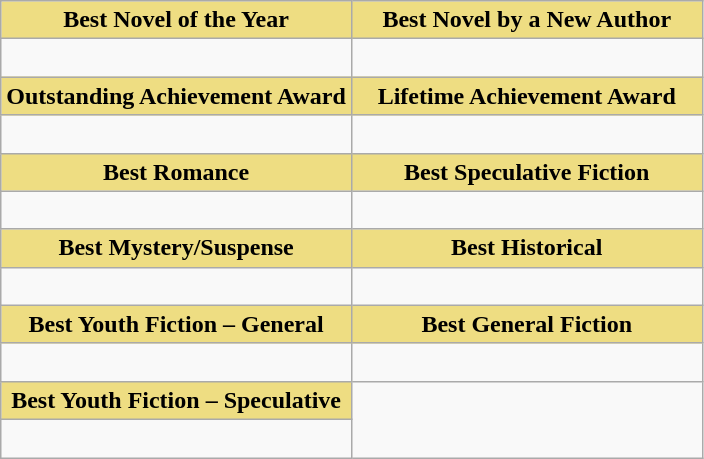<table class=wikitable>
<tr>
<th style="background:#EEDD82; width:50%">Best Novel of the Year</th>
<th style="background:#EEDD82; width:50%">Best Novel by a New Author</th>
</tr>
<tr>
<td valign="top"><br></td>
<td valign="top"><br></td>
</tr>
<tr>
<th style="background:#EEDD82">Outstanding Achievement Award</th>
<th style="background:#EEDD82">Lifetime Achievement Award</th>
</tr>
<tr>
<td valign="top"><br></td>
<td valign="top"><br></td>
</tr>
<tr>
<th style="background:#EEDD82">Best Romance</th>
<th style="background:#EEDD82">Best Speculative Fiction</th>
</tr>
<tr>
<td valign="top"><br></td>
<td valign="top"><br></td>
</tr>
<tr>
<th style="background:#EEDD82">Best Mystery/Suspense</th>
<th style="background:#EEDD82">Best Historical</th>
</tr>
<tr>
<td valign="top"><br></td>
<td valign="top"><br></td>
</tr>
<tr>
<th style="background:#EEDD82; width:50%">Best Youth Fiction – General</th>
<th style="background:#EEDD82; width:50%">Best General Fiction</th>
</tr>
<tr>
<td valign="top"><br></td>
<td valign="top"><br></td>
</tr>
<tr>
<th style="background:#EEDD82; width:50%">Best Youth Fiction – Speculative</th>
</tr>
<tr>
<td valign="top"><br></td>
</tr>
</table>
